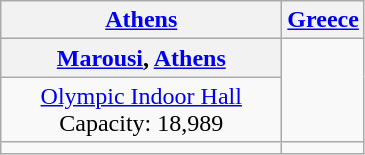<table class="wikitable" style="text-align:center;">
<tr>
<th><a href='#'>Athens</a></th>
<th><a href='#'>Greece</a></th>
</tr>
<tr>
<th width=180><a href='#'>Marousi</a>, <a href='#'>Athens</a></th>
<td rowspan=2></td>
</tr>
<tr>
<td><a href='#'>Olympic Indoor Hall</a><br>Capacity: 18,989</td>
</tr>
<tr>
<td></td>
</tr>
</table>
